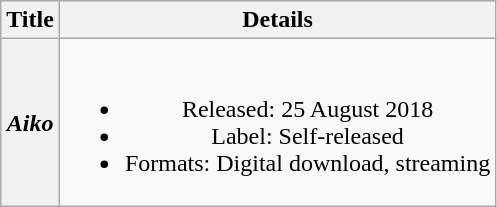<table class="wikitable plainrowheaders" style="text-align:center;">
<tr>
<th scope="col">Title</th>
<th scope="col">Details</th>
</tr>
<tr>
<th scope="row"><em>Aiko</em></th>
<td><br><ul><li>Released: 25 August 2018</li><li>Label: Self-released</li><li>Formats: Digital download, streaming</li></ul></td>
</tr>
</table>
